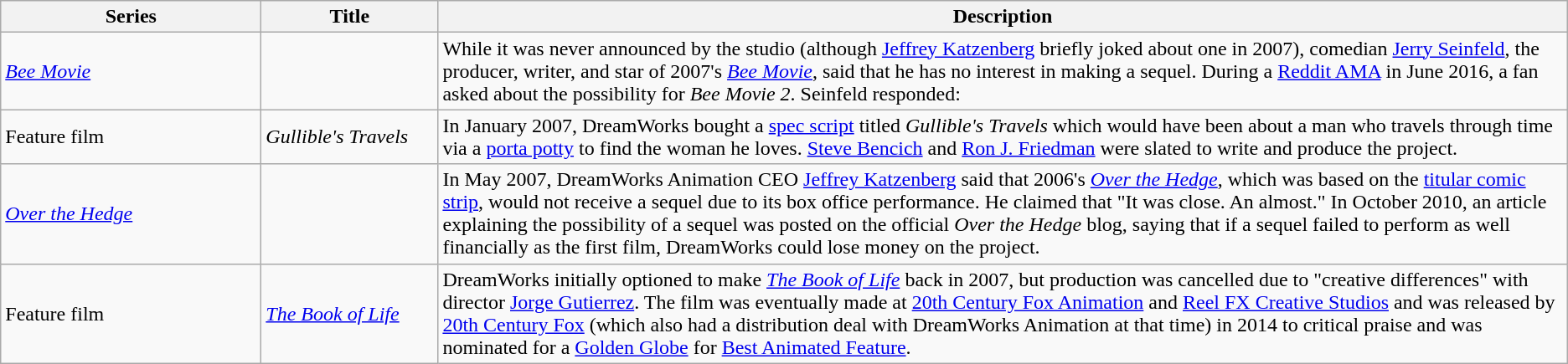<table class="wikitable">
<tr>
<th style="width:150pt;">Series</th>
<th style="width:100pt;">Title</th>
<th>Description</th>
</tr>
<tr>
<td><em><a href='#'>Bee Movie</a></em></td>
<td></td>
<td>While it was never announced by the studio (although <a href='#'>Jeffrey Katzenberg</a> briefly joked about one in 2007), comedian <a href='#'>Jerry Seinfeld</a>, the producer, writer, and star of 2007's <em><a href='#'>Bee Movie</a></em>, said that he has no interest in making a sequel. During a <a href='#'>Reddit AMA</a> in June 2016, a fan asked about the possibility for <em>Bee Movie 2</em>. Seinfeld responded:<br></td>
</tr>
<tr>
<td>Feature film</td>
<td><em>Gullible's Travels</em></td>
<td>In January 2007, DreamWorks bought a <a href='#'>spec script</a> titled <em>Gullible's Travels</em> which would have been about a man who travels through time via a <a href='#'>porta potty</a> to find the woman he loves. <a href='#'>Steve Bencich</a> and <a href='#'>Ron J. Friedman</a> were slated to write and produce the project.</td>
</tr>
<tr>
<td><em><a href='#'>Over the Hedge</a></em></td>
<td></td>
<td>In May 2007, DreamWorks Animation CEO <a href='#'>Jeffrey Katzenberg</a> said that 2006's <em><a href='#'>Over the Hedge</a></em>, which was based on the <a href='#'>titular comic strip</a>, would not receive a sequel due to its box office performance. He claimed that "It was close. An almost." In October 2010, an article explaining the possibility of a sequel was posted on the official <em>Over the Hedge</em> blog, saying that if a sequel failed to perform as well financially as the first film, DreamWorks could lose money on the project.</td>
</tr>
<tr>
<td>Feature film</td>
<td><em><a href='#'>The Book of Life</a></em></td>
<td>DreamWorks initially optioned to make <em><a href='#'>The Book of Life</a></em> back in 2007, but production was cancelled due to "creative differences" with director <a href='#'>Jorge Gutierrez</a>. The film was eventually made at <a href='#'>20th Century Fox Animation</a> and <a href='#'>Reel FX Creative Studios</a> and was released by <a href='#'>20th Century Fox</a> (which also had a distribution deal with DreamWorks Animation at that time) in 2014 to critical praise and was nominated for a <a href='#'>Golden Globe</a> for <a href='#'>Best Animated Feature</a>.</td>
</tr>
</table>
